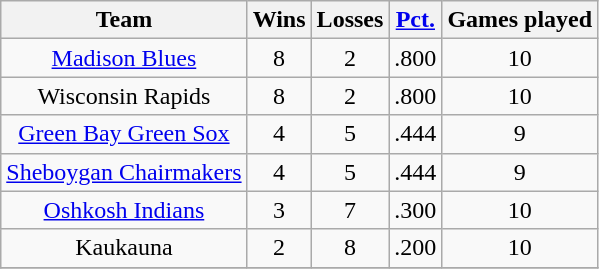<table class="sortable wikitable" style="text-align:center">
<tr>
<th>Team</th>
<th>Wins</th>
<th>Losses</th>
<th><a href='#'>Pct.</a></th>
<th>Games played</th>
</tr>
<tr>
<td><a href='#'>Madison Blues</a></td>
<td>8</td>
<td>2</td>
<td>.800</td>
<td>10</td>
</tr>
<tr>
<td>Wisconsin Rapids</td>
<td>8</td>
<td>2</td>
<td>.800</td>
<td>10</td>
</tr>
<tr>
<td><a href='#'>Green Bay Green Sox</a></td>
<td>4</td>
<td>5</td>
<td>.444</td>
<td>9</td>
</tr>
<tr>
<td><a href='#'>Sheboygan Chairmakers</a></td>
<td>4</td>
<td>5</td>
<td>.444</td>
<td>9</td>
</tr>
<tr>
<td><a href='#'>Oshkosh Indians</a></td>
<td>3</td>
<td>7</td>
<td>.300</td>
<td>10</td>
</tr>
<tr>
<td>Kaukauna</td>
<td>2</td>
<td>8</td>
<td>.200</td>
<td>10</td>
</tr>
<tr>
</tr>
</table>
